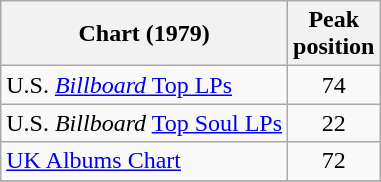<table class="wikitable">
<tr>
<th>Chart (1979)</th>
<th>Peak<br>position</th>
</tr>
<tr>
<td>U.S. <a href='#'><em>Billboard</em> Top LPs</a></td>
<td align="center">74</td>
</tr>
<tr>
<td>U.S. <em>Billboard</em> <a href='#'>Top Soul LPs</a></td>
<td align="center">22</td>
</tr>
<tr>
<td><a href='#'>UK Albums Chart</a></td>
<td align="center">72</td>
</tr>
<tr>
</tr>
</table>
